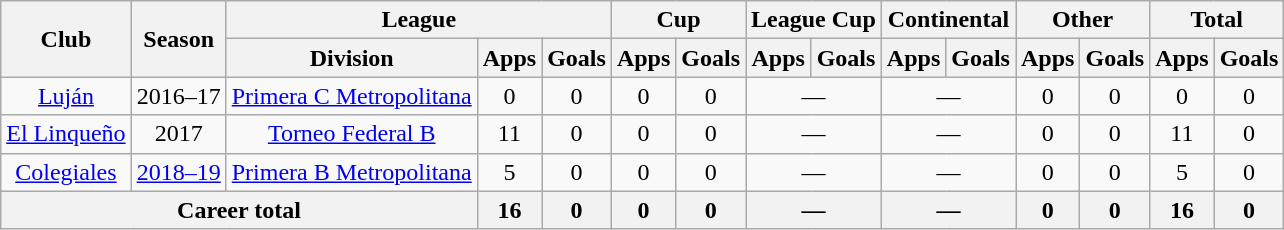<table class="wikitable" style="text-align:center">
<tr>
<th rowspan="2">Club</th>
<th rowspan="2">Season</th>
<th colspan="3">League</th>
<th colspan="2">Cup</th>
<th colspan="2">League Cup</th>
<th colspan="2">Continental</th>
<th colspan="2">Other</th>
<th colspan="2">Total</th>
</tr>
<tr>
<th>Division</th>
<th>Apps</th>
<th>Goals</th>
<th>Apps</th>
<th>Goals</th>
<th>Apps</th>
<th>Goals</th>
<th>Apps</th>
<th>Goals</th>
<th>Apps</th>
<th>Goals</th>
<th>Apps</th>
<th>Goals</th>
</tr>
<tr>
<td rowspan="1"><a href='#'>Luján</a></td>
<td>2016–17</td>
<td rowspan="1"><a href='#'>Primera C Metropolitana</a></td>
<td>0</td>
<td>0</td>
<td>0</td>
<td>0</td>
<td colspan="2">—</td>
<td colspan="2">—</td>
<td>0</td>
<td>0</td>
<td>0</td>
<td>0</td>
</tr>
<tr>
<td rowspan="1"><a href='#'>El Linqueño</a></td>
<td>2017</td>
<td rowspan="1"><a href='#'>Torneo Federal B</a></td>
<td>11</td>
<td>0</td>
<td>0</td>
<td>0</td>
<td colspan="2">—</td>
<td colspan="2">—</td>
<td>0</td>
<td>0</td>
<td>11</td>
<td>0</td>
</tr>
<tr>
<td rowspan="1"><a href='#'>Colegiales</a></td>
<td><a href='#'>2018–19</a></td>
<td rowspan="1"><a href='#'>Primera B Metropolitana</a></td>
<td>5</td>
<td>0</td>
<td>0</td>
<td>0</td>
<td colspan="2">—</td>
<td colspan="2">—</td>
<td>0</td>
<td>0</td>
<td>5</td>
<td>0</td>
</tr>
<tr>
<th colspan="3">Career total</th>
<th>16</th>
<th>0</th>
<th>0</th>
<th>0</th>
<th colspan="2">—</th>
<th colspan="2">—</th>
<th>0</th>
<th>0</th>
<th>16</th>
<th>0</th>
</tr>
</table>
